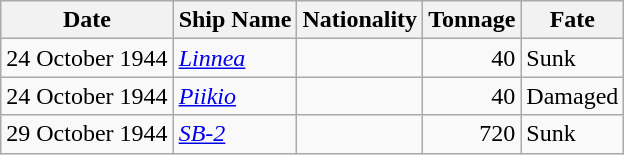<table class="wikitable sortable">
<tr>
<th>Date</th>
<th>Ship Name</th>
<th>Nationality</th>
<th>Tonnage</th>
<th>Fate</th>
</tr>
<tr>
<td align="right">24 October 1944</td>
<td align="left"><a href='#'><em>Linnea</em></a></td>
<td align="left"></td>
<td align="right">40</td>
<td align="left">Sunk</td>
</tr>
<tr>
<td align="right">24 October 1944</td>
<td align="left"><a href='#'><em>Piikio</em></a></td>
<td align="left"></td>
<td align="right">40</td>
<td align="left">Damaged</td>
</tr>
<tr>
<td align="right">29 October 1944</td>
<td align="left"><a href='#'><em>SB-2</em></a></td>
<td align="left"></td>
<td align="right">720</td>
<td align="left">Sunk</td>
</tr>
</table>
